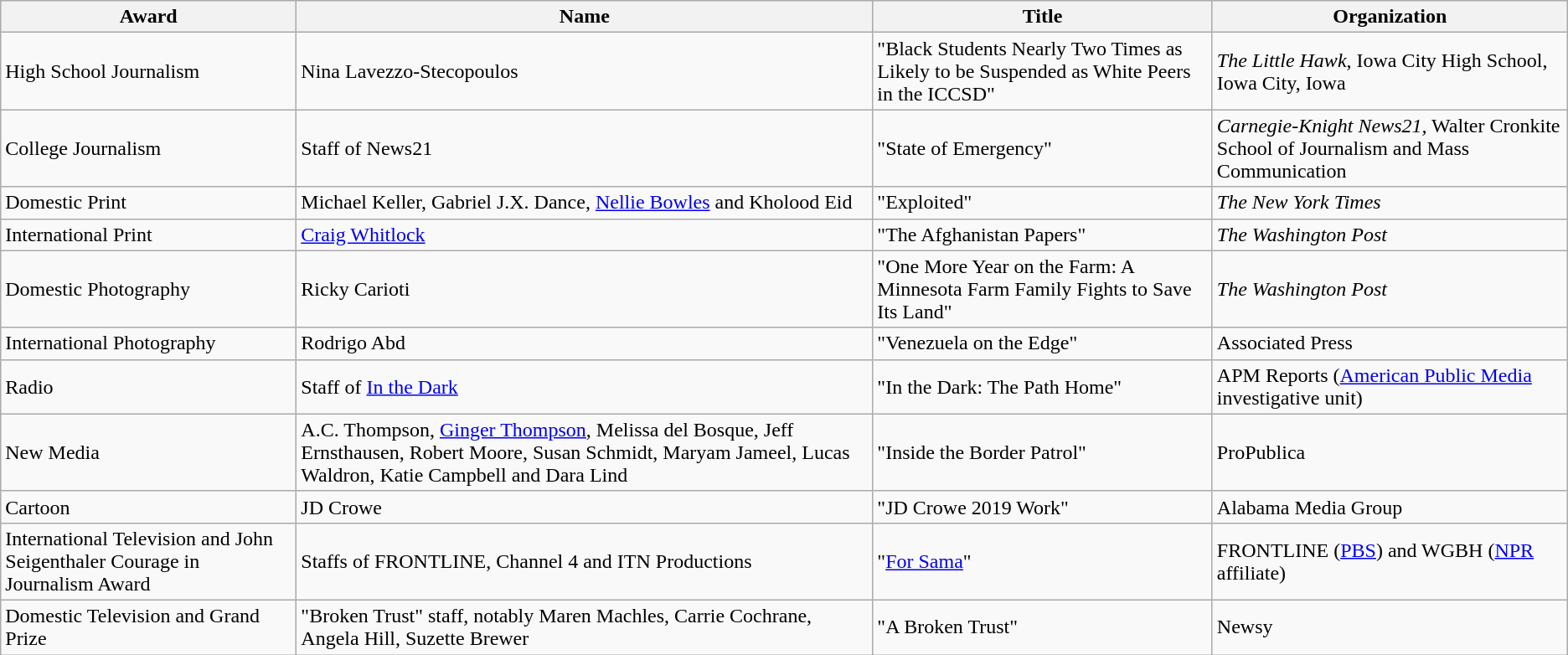<table class="wikitable">
<tr>
<th>Award</th>
<th>Name</th>
<th>Title</th>
<th>Organization</th>
</tr>
<tr>
<td>High School Journalism</td>
<td>Nina Lavezzo-Stecopoulos</td>
<td>"Black Students Nearly Two Times as Likely to be Suspended as White Peers in the ICCSD"</td>
<td><em>The Little Hawk</em>, Iowa City High School, Iowa City, Iowa</td>
</tr>
<tr>
<td>College Journalism</td>
<td>Staff of News21</td>
<td>"State of Emergency"</td>
<td><em>Carnegie-Knight News21,</em> Walter Cronkite School of Journalism and Mass Communication</td>
</tr>
<tr>
<td>Domestic Print</td>
<td>Michael Keller, Gabriel J.X. Dance, <a href='#'>Nellie Bowles</a> and Kholood Eid</td>
<td>"Exploited"</td>
<td><em>The New York Times</em></td>
</tr>
<tr>
<td>International Print</td>
<td><a href='#'>Craig Whitlock</a></td>
<td>"The Afghanistan Papers"</td>
<td><em>The Washington Post</em></td>
</tr>
<tr>
<td>Domestic Photography</td>
<td>Ricky Carioti</td>
<td>"One More Year on the Farm: A Minnesota Farm Family Fights to Save Its Land"</td>
<td><em>The Washington Post</em></td>
</tr>
<tr>
<td>International Photography</td>
<td>Rodrigo Abd</td>
<td>"Venezuela on the Edge"</td>
<td>Associated Press</td>
</tr>
<tr>
<td>Radio</td>
<td>Staff of <a href='#'>In the Dark</a></td>
<td>"In the Dark: The Path Home"</td>
<td>APM Reports (<a href='#'>American Public Media</a> investigative unit)</td>
</tr>
<tr>
<td>New Media</td>
<td>A.C. Thompson, <a href='#'>Ginger Thompson</a>, Melissa del Bosque, Jeff Ernsthausen, Robert Moore, Susan Schmidt, Maryam Jameel, Lucas Waldron, Katie Campbell and Dara Lind</td>
<td>"Inside the Border Patrol"</td>
<td>ProPublica</td>
</tr>
<tr>
<td>Cartoon</td>
<td>JD Crowe</td>
<td>"JD Crowe 2019 Work"</td>
<td>Alabama Media Group</td>
</tr>
<tr>
<td>International Television and John Seigenthaler Courage in Journalism Award</td>
<td>Staffs of FRONTLINE, Channel 4 and ITN Productions</td>
<td>"<a href='#'>For Sama</a>"</td>
<td>FRONTLINE (<a href='#'>PBS</a>) and WGBH (<a href='#'>NPR</a> affiliate)</td>
</tr>
<tr>
<td>Domestic Television and Grand Prize</td>
<td>"Broken Trust" staff, notably Maren Machles, Carrie Cochrane, Angela Hill, Suzette Brewer</td>
<td>"A Broken Trust"</td>
<td>Newsy</td>
</tr>
</table>
